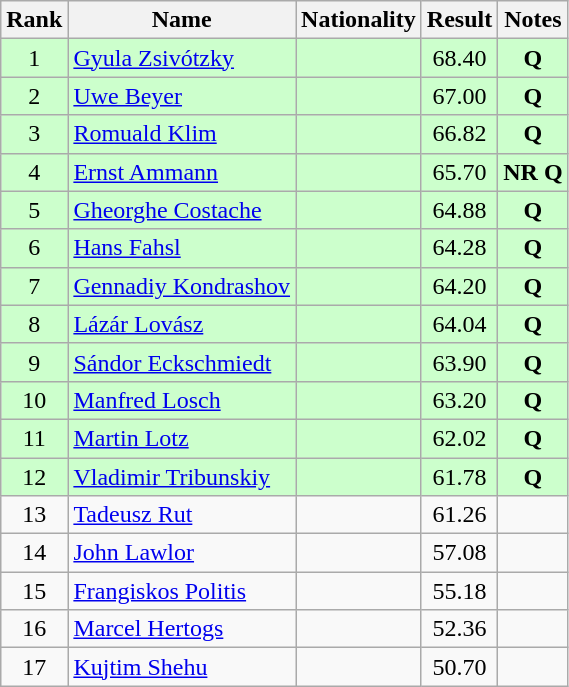<table class="wikitable sortable" style="text-align:center">
<tr>
<th>Rank</th>
<th>Name</th>
<th>Nationality</th>
<th>Result</th>
<th>Notes</th>
</tr>
<tr bgcolor=ccffcc>
<td>1</td>
<td align=left><a href='#'>Gyula Zsivótzky</a></td>
<td align=left></td>
<td>68.40</td>
<td><strong>Q</strong></td>
</tr>
<tr bgcolor=ccffcc>
<td>2</td>
<td align=left><a href='#'>Uwe Beyer</a></td>
<td align=left></td>
<td>67.00</td>
<td><strong>Q</strong></td>
</tr>
<tr bgcolor=ccffcc>
<td>3</td>
<td align=left><a href='#'>Romuald Klim</a></td>
<td align=left></td>
<td>66.82</td>
<td><strong>Q</strong></td>
</tr>
<tr bgcolor=ccffcc>
<td>4</td>
<td align=left><a href='#'>Ernst Ammann</a></td>
<td align=left></td>
<td>65.70</td>
<td><strong>NR Q</strong></td>
</tr>
<tr bgcolor=ccffcc>
<td>5</td>
<td align=left><a href='#'>Gheorghe Costache</a></td>
<td align=left></td>
<td>64.88</td>
<td><strong>Q</strong></td>
</tr>
<tr bgcolor=ccffcc>
<td>6</td>
<td align=left><a href='#'>Hans Fahsl</a></td>
<td align=left></td>
<td>64.28</td>
<td><strong>Q</strong></td>
</tr>
<tr bgcolor=ccffcc>
<td>7</td>
<td align=left><a href='#'>Gennadiy Kondrashov</a></td>
<td align=left></td>
<td>64.20</td>
<td><strong>Q</strong></td>
</tr>
<tr bgcolor=ccffcc>
<td>8</td>
<td align=left><a href='#'>Lázár Lovász</a></td>
<td align=left></td>
<td>64.04</td>
<td><strong>Q</strong></td>
</tr>
<tr bgcolor=ccffcc>
<td>9</td>
<td align=left><a href='#'>Sándor Eckschmiedt</a></td>
<td align=left></td>
<td>63.90</td>
<td><strong>Q</strong></td>
</tr>
<tr bgcolor=ccffcc>
<td>10</td>
<td align=left><a href='#'>Manfred Losch</a></td>
<td align=left></td>
<td>63.20</td>
<td><strong>Q</strong></td>
</tr>
<tr bgcolor=ccffcc>
<td>11</td>
<td align=left><a href='#'>Martin Lotz</a></td>
<td align=left></td>
<td>62.02</td>
<td><strong>Q</strong></td>
</tr>
<tr bgcolor=ccffcc>
<td>12</td>
<td align=left><a href='#'>Vladimir Tribunskiy</a></td>
<td align=left></td>
<td>61.78</td>
<td><strong>Q</strong></td>
</tr>
<tr>
<td>13</td>
<td align=left><a href='#'>Tadeusz Rut</a></td>
<td align=left></td>
<td>61.26</td>
<td></td>
</tr>
<tr>
<td>14</td>
<td align=left><a href='#'>John Lawlor</a></td>
<td align=left></td>
<td>57.08</td>
<td></td>
</tr>
<tr>
<td>15</td>
<td align=left><a href='#'>Frangiskos Politis</a></td>
<td align=left></td>
<td>55.18</td>
<td></td>
</tr>
<tr>
<td>16</td>
<td align=left><a href='#'>Marcel Hertogs</a></td>
<td align=left></td>
<td>52.36</td>
<td></td>
</tr>
<tr>
<td>17</td>
<td align=left><a href='#'>Kujtim Shehu</a></td>
<td align=left></td>
<td>50.70</td>
<td></td>
</tr>
</table>
